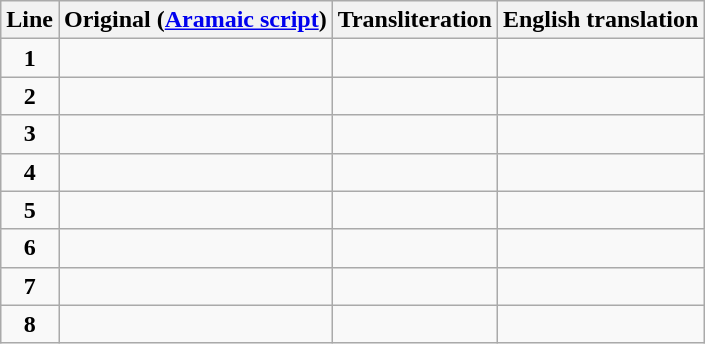<table class ="wikitable" style="text-align:center">
<tr>
<th>Line</th>
<th>Original (<a href='#'>Aramaic script</a>)</th>
<th>Transliteration</th>
<th>English translation</th>
</tr>
<tr>
<td><strong>1</strong></td>
<td></td>
<td></td>
<td></td>
</tr>
<tr>
<td><strong>2</strong></td>
<td></td>
<td></td>
<td></td>
</tr>
<tr>
<td><strong>3</strong></td>
<td></td>
<td></td>
<td></td>
</tr>
<tr>
<td><strong>4</strong></td>
<td></td>
<td></td>
<td></td>
</tr>
<tr>
<td><strong>5</strong></td>
<td></td>
<td></td>
<td></td>
</tr>
<tr>
<td><strong>6</strong></td>
<td></td>
<td></td>
<td></td>
</tr>
<tr>
<td><strong>7</strong></td>
<td></td>
<td></td>
<td></td>
</tr>
<tr>
<td><strong>8</strong></td>
<td></td>
<td></td>
<td></td>
</tr>
</table>
